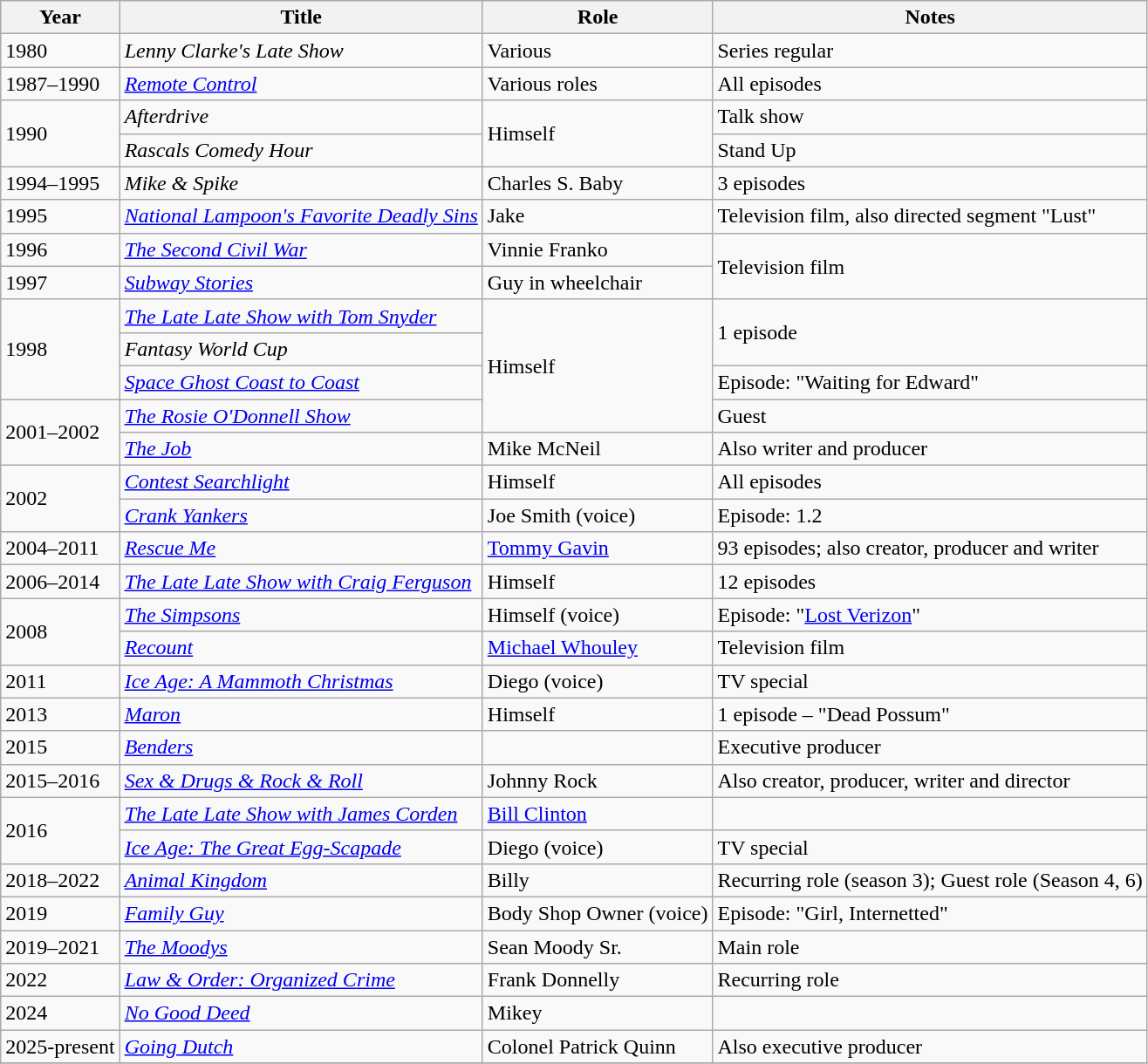<table class="wikitable plainrowheaders sortable">
<tr>
<th scope="col">Year</th>
<th scope="col">Title</th>
<th scope="col">Role</th>
<th scope="col" class="unsortable">Notes</th>
</tr>
<tr>
<td>1980</td>
<td><em>Lenny Clarke's Late Show</em></td>
<td>Various</td>
<td>Series regular</td>
</tr>
<tr>
<td>1987–1990</td>
<td><em><a href='#'>Remote Control</a></em></td>
<td>Various roles</td>
<td>All episodes</td>
</tr>
<tr>
<td rowspan="2">1990</td>
<td><em>Afterdrive</em></td>
<td rowspan="2">Himself</td>
<td>Talk show</td>
</tr>
<tr>
<td><em>Rascals Comedy Hour</em></td>
<td>Stand Up</td>
</tr>
<tr>
<td>1994–1995</td>
<td><em>Mike & Spike</em></td>
<td>Charles S. Baby</td>
<td>3 episodes</td>
</tr>
<tr>
<td>1995</td>
<td><em><a href='#'>National Lampoon's Favorite Deadly Sins</a></em></td>
<td>Jake</td>
<td>Television film, also directed segment "Lust"</td>
</tr>
<tr>
<td>1996</td>
<td><em><a href='#'>The Second Civil War</a></em></td>
<td>Vinnie Franko</td>
<td rowspan="2">Television film</td>
</tr>
<tr>
<td>1997</td>
<td><em><a href='#'>Subway Stories</a></em></td>
<td>Guy in wheelchair</td>
</tr>
<tr>
<td rowspan="3">1998</td>
<td><em><a href='#'>The Late Late Show with Tom Snyder</a></em></td>
<td rowspan="4">Himself</td>
<td rowspan="2">1 episode</td>
</tr>
<tr>
<td><em>Fantasy World Cup</em></td>
</tr>
<tr>
<td><em><a href='#'>Space Ghost Coast to Coast</a></em></td>
<td>Episode: "Waiting for Edward"</td>
</tr>
<tr>
<td rowspan="2">2001–2002</td>
<td><em><a href='#'>The Rosie O'Donnell Show</a></em></td>
<td>Guest</td>
</tr>
<tr>
<td><em><a href='#'>The Job</a></em></td>
<td>Mike McNeil</td>
<td>Also writer and producer</td>
</tr>
<tr>
<td rowspan="2">2002</td>
<td><em><a href='#'>Contest Searchlight</a></em></td>
<td>Himself</td>
<td>All episodes</td>
</tr>
<tr>
<td><em><a href='#'>Crank Yankers</a></em></td>
<td>Joe Smith (voice)</td>
<td>Episode: 1.2</td>
</tr>
<tr>
<td>2004–2011</td>
<td><em><a href='#'>Rescue Me</a></em></td>
<td><a href='#'>Tommy Gavin</a></td>
<td>93 episodes; also creator, producer and writer</td>
</tr>
<tr>
<td>2006–2014</td>
<td><em><a href='#'>The Late Late Show with Craig Ferguson</a></em></td>
<td>Himself</td>
<td>12 episodes</td>
</tr>
<tr>
<td rowspan="2">2008</td>
<td><em><a href='#'>The Simpsons</a></em></td>
<td>Himself (voice)</td>
<td>Episode: "<a href='#'>Lost Verizon</a>"</td>
</tr>
<tr>
<td><em><a href='#'>Recount</a></em></td>
<td><a href='#'>Michael Whouley</a></td>
<td>Television film</td>
</tr>
<tr>
<td>2011</td>
<td><em><a href='#'>Ice Age: A Mammoth Christmas</a></em></td>
<td>Diego (voice)</td>
<td>TV special</td>
</tr>
<tr>
<td>2013</td>
<td><em><a href='#'>Maron</a></em></td>
<td>Himself</td>
<td>1 episode – "Dead Possum"</td>
</tr>
<tr>
<td>2015</td>
<td><em><a href='#'>Benders</a></em></td>
<td></td>
<td>Executive producer</td>
</tr>
<tr>
<td>2015–2016</td>
<td><em><a href='#'>Sex & Drugs & Rock & Roll</a></em></td>
<td>Johnny Rock</td>
<td>Also creator, producer, writer and director</td>
</tr>
<tr>
<td rowspan="2">2016</td>
<td><em><a href='#'>The Late Late Show with James Corden</a></em></td>
<td><a href='#'>Bill Clinton</a></td>
<td></td>
</tr>
<tr>
<td><em><a href='#'>Ice Age: The Great Egg-Scapade</a></em></td>
<td>Diego (voice)</td>
<td>TV special</td>
</tr>
<tr>
<td>2018–2022</td>
<td><em><a href='#'>Animal Kingdom</a></em></td>
<td>Billy</td>
<td>Recurring role (season 3); Guest role (Season 4, 6)</td>
</tr>
<tr>
<td>2019</td>
<td><em><a href='#'>Family Guy</a></em></td>
<td>Body Shop Owner (voice)</td>
<td>Episode: "Girl, Internetted"</td>
</tr>
<tr>
<td>2019–2021</td>
<td><em><a href='#'>The Moodys</a></em></td>
<td>Sean Moody Sr.</td>
<td>Main role</td>
</tr>
<tr>
<td>2022</td>
<td><em><a href='#'>Law & Order: Organized Crime</a></em></td>
<td>Frank Donnelly</td>
<td>Recurring role</td>
</tr>
<tr>
<td>2024</td>
<td><em><a href='#'>No Good Deed</a></em></td>
<td>Mikey</td>
<td></td>
</tr>
<tr>
<td>2025-present</td>
<td><em><a href='#'>Going Dutch</a></em></td>
<td>Colonel Patrick Quinn</td>
<td>Also executive producer</td>
</tr>
<tr>
</tr>
</table>
